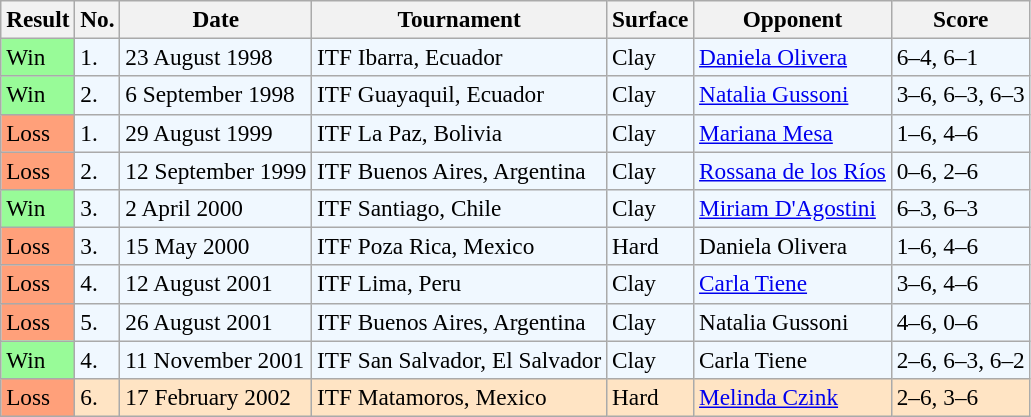<table class="sortable wikitable" style=font-size:97%>
<tr>
<th>Result</th>
<th>No.</th>
<th>Date</th>
<th>Tournament</th>
<th>Surface</th>
<th>Opponent</th>
<th class="unsortable">Score</th>
</tr>
<tr style="background:#f0f8ff;">
<td style="background:#98fb98;">Win</td>
<td>1.</td>
<td>23 August 1998</td>
<td>ITF Ibarra, Ecuador</td>
<td>Clay</td>
<td> <a href='#'>Daniela Olivera</a></td>
<td>6–4, 6–1</td>
</tr>
<tr style="background:#f0f8ff;">
<td style="background:#98fb98;">Win</td>
<td>2.</td>
<td>6 September 1998</td>
<td>ITF Guayaquil, Ecuador</td>
<td>Clay</td>
<td> <a href='#'>Natalia Gussoni</a></td>
<td>3–6, 6–3, 6–3</td>
</tr>
<tr style="background:#f0f8ff;">
<td style="background:#ffa07a;">Loss</td>
<td>1.</td>
<td>29 August 1999</td>
<td>ITF La Paz, Bolivia</td>
<td>Clay</td>
<td> <a href='#'>Mariana Mesa</a></td>
<td>1–6, 4–6</td>
</tr>
<tr style="background:#f0f8ff;">
<td style="background:#ffa07a;">Loss</td>
<td>2.</td>
<td>12 September 1999</td>
<td>ITF Buenos Aires, Argentina</td>
<td>Clay</td>
<td> <a href='#'>Rossana de los Ríos</a></td>
<td>0–6, 2–6</td>
</tr>
<tr style="background:#f0f8ff;">
<td style="background:#98fb98;">Win</td>
<td>3.</td>
<td>2 April 2000</td>
<td>ITF Santiago, Chile</td>
<td>Clay</td>
<td> <a href='#'>Miriam D'Agostini</a></td>
<td>6–3, 6–3</td>
</tr>
<tr style="background:#f0f8ff;">
<td style="background:#ffa07a;">Loss</td>
<td>3.</td>
<td>15 May 2000</td>
<td>ITF Poza Rica, Mexico</td>
<td>Hard</td>
<td> Daniela Olivera</td>
<td>1–6, 4–6</td>
</tr>
<tr style="background:#f0f8ff;">
<td style="background:#ffa07a;">Loss</td>
<td>4.</td>
<td>12 August 2001</td>
<td>ITF Lima, Peru</td>
<td>Clay</td>
<td> <a href='#'>Carla Tiene</a></td>
<td>3–6, 4–6</td>
</tr>
<tr style="background:#f0f8ff;">
<td style="background:#ffa07a;">Loss</td>
<td>5.</td>
<td>26 August 2001</td>
<td>ITF Buenos Aires, Argentina</td>
<td>Clay</td>
<td> Natalia Gussoni</td>
<td>4–6, 0–6</td>
</tr>
<tr style="background:#f0f8ff;">
<td style="background:#98fb98;">Win</td>
<td>4.</td>
<td>11 November 2001</td>
<td>ITF San Salvador, El Salvador</td>
<td>Clay</td>
<td> Carla Tiene</td>
<td>2–6, 6–3, 6–2</td>
</tr>
<tr style="background:#ffe4c4;">
<td style="background:#ffa07a;">Loss</td>
<td>6.</td>
<td>17 February 2002</td>
<td>ITF Matamoros, Mexico</td>
<td>Hard</td>
<td> <a href='#'>Melinda Czink</a></td>
<td>2–6, 3–6</td>
</tr>
</table>
